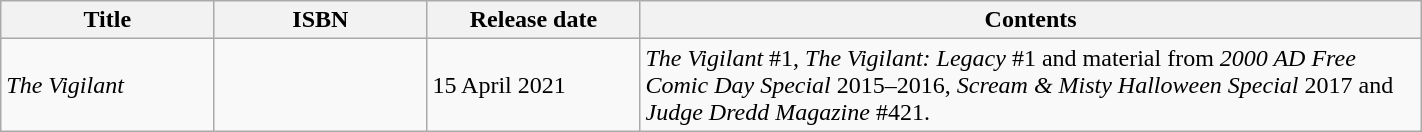<table class="wikitable" width="75%">
<tr>
<th width=15%>Title</th>
<th width=15%>ISBN</th>
<th width=15%>Release date</th>
<th width=55%>Contents</th>
</tr>
<tr>
<td><em>The Vigilant</em></td>
<td></td>
<td>15 April 2021</td>
<td><em>The Vigilant</em> #1, <em>The Vigilant: Legacy</em> #1 and material from <em>2000 AD Free Comic Day Special</em> 2015–2016, <em>Scream & Misty Halloween Special</em> 2017 and <em>Judge Dredd Magazine</em> #421.</td>
</tr>
</table>
